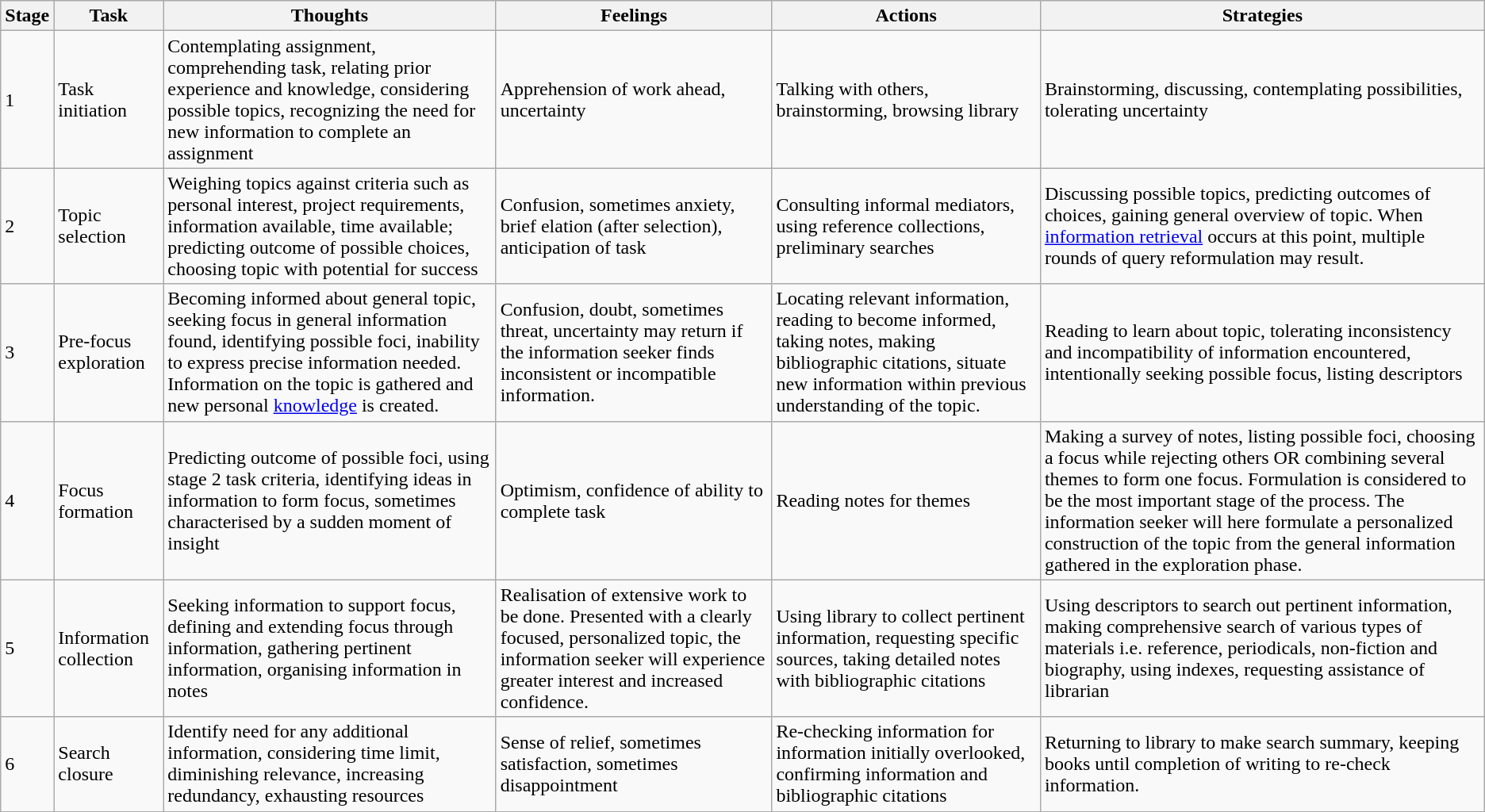<table class="wikitable">
<tr>
<th>Stage</th>
<th>Task</th>
<th>Thoughts</th>
<th>Feelings</th>
<th>Actions</th>
<th>Strategies</th>
</tr>
<tr>
<td>1</td>
<td>Task initiation</td>
<td>Contemplating assignment, comprehending task, relating prior experience and knowledge, considering possible topics,  recognizing the need for new information to complete an assignment</td>
<td>Apprehension of work ahead, uncertainty</td>
<td>Talking with others, brainstorming, browsing library</td>
<td>Brainstorming, discussing, contemplating possibilities, tolerating uncertainty</td>
</tr>
<tr>
<td>2</td>
<td>Topic selection</td>
<td>Weighing topics against criteria such as personal interest, project requirements, information available, time available; predicting outcome of possible choices, choosing topic with potential for success</td>
<td>Confusion, sometimes anxiety, brief elation (after selection), anticipation of task</td>
<td>Consulting informal mediators, using reference collections, preliminary searches</td>
<td>Discussing possible topics, predicting outcomes of choices, gaining general overview of topic. When <a href='#'>information retrieval</a> occurs at this point, multiple rounds of query reformulation may result.</td>
</tr>
<tr>
<td>3</td>
<td>Pre-focus exploration</td>
<td>Becoming informed about general topic, seeking focus in general information found, identifying possible foci, inability to express precise information needed. Information on the topic is gathered and new personal <a href='#'>knowledge</a> is created.</td>
<td>Confusion, doubt, sometimes threat, uncertainty may return if the information seeker finds inconsistent or incompatible information.</td>
<td>Locating relevant information, reading to become informed, taking notes, making bibliographic citations, situate new information within previous understanding of the topic.</td>
<td>Reading to learn about topic, tolerating inconsistency and incompatibility of information encountered, intentionally seeking possible focus, listing descriptors</td>
</tr>
<tr>
<td>4</td>
<td>Focus formation</td>
<td>Predicting outcome of possible foci, using stage 2 task criteria, identifying ideas in information to form focus, sometimes characterised by a sudden moment of insight</td>
<td>Optimism, confidence of ability to complete task</td>
<td>Reading notes for themes</td>
<td>Making a survey of notes, listing possible foci, choosing a focus while rejecting others OR combining several themes to form one focus. Formulation is considered to be the most important stage of the process. The information seeker will here formulate a personalized construction of the topic from the general information gathered in the exploration phase.</td>
</tr>
<tr>
<td>5</td>
<td>Information collection</td>
<td>Seeking information to support focus, defining and extending focus through information, gathering pertinent information, organising information in notes</td>
<td>Realisation of extensive work to be done. Presented with a clearly focused, personalized topic, the information seeker will experience greater interest and increased confidence.</td>
<td>Using library to collect pertinent information, requesting specific sources, taking detailed notes with bibliographic citations</td>
<td>Using descriptors to search out pertinent information, making comprehensive search of various types of materials i.e. reference, periodicals, non-fiction and biography, using indexes, requesting assistance of librarian</td>
</tr>
<tr>
<td>6</td>
<td>Search closure</td>
<td>Identify need for any additional information, considering time limit, diminishing relevance, increasing redundancy, exhausting resources</td>
<td>Sense of relief, sometimes satisfaction, sometimes disappointment</td>
<td>Re-checking information for information initially overlooked, confirming information and bibliographic citations</td>
<td>Returning to library to make search summary, keeping books until completion of writing to re-check information.</td>
</tr>
</table>
